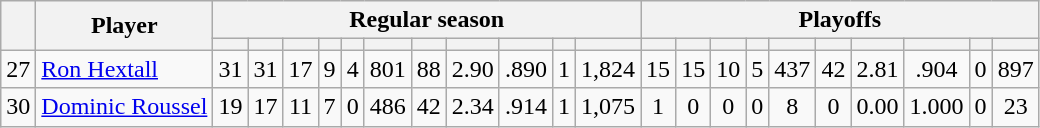<table class="wikitable plainrowheaders" style="text-align:center;">
<tr>
<th scope="col" rowspan="2"></th>
<th scope="col" rowspan="2">Player</th>
<th scope=colgroup colspan=11>Regular season</th>
<th scope=colgroup colspan=10>Playoffs</th>
</tr>
<tr>
<th scope="col"></th>
<th scope="col"></th>
<th scope="col"></th>
<th scope="col"></th>
<th scope="col"></th>
<th scope="col"></th>
<th scope="col"></th>
<th scope="col"></th>
<th scope="col"></th>
<th scope="col"></th>
<th scope="col"></th>
<th scope="col"></th>
<th scope="col"></th>
<th scope="col"></th>
<th scope="col"></th>
<th scope="col"></th>
<th scope="col"></th>
<th scope="col"></th>
<th scope="col"></th>
<th scope="col"></th>
<th scope="col"></th>
</tr>
<tr>
<td scope="row">27</td>
<td align="left"><a href='#'>Ron Hextall</a></td>
<td>31</td>
<td>31</td>
<td>17</td>
<td>9</td>
<td>4</td>
<td>801</td>
<td>88</td>
<td>2.90</td>
<td>.890</td>
<td>1</td>
<td>1,824</td>
<td>15</td>
<td>15</td>
<td>10</td>
<td>5</td>
<td>437</td>
<td>42</td>
<td>2.81</td>
<td>.904</td>
<td>0</td>
<td>897</td>
</tr>
<tr>
<td scope="row">30</td>
<td align="left"><a href='#'>Dominic Roussel</a></td>
<td>19</td>
<td>17</td>
<td>11</td>
<td>7</td>
<td>0</td>
<td>486</td>
<td>42</td>
<td>2.34</td>
<td>.914</td>
<td>1</td>
<td>1,075</td>
<td>1</td>
<td>0</td>
<td>0</td>
<td>0</td>
<td>8</td>
<td>0</td>
<td>0.00</td>
<td>1.000</td>
<td>0</td>
<td>23</td>
</tr>
</table>
